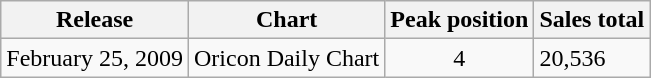<table class="wikitable">
<tr>
<th>Release</th>
<th>Chart</th>
<th>Peak position</th>
<th>Sales total</th>
</tr>
<tr>
<td>February 25, 2009</td>
<td>Oricon Daily Chart</td>
<td align="center">4</td>
<td>20,536</td>
</tr>
</table>
